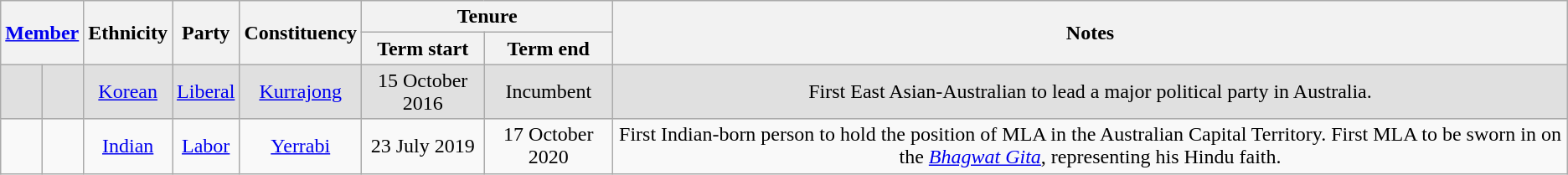<table class="wikitable sortable plainrowheaders" style="text-align: center;">
<tr>
<th colspan="2" rowspan="2" class="unsortable"><a href='#'>Member</a></th>
<th rowspan="2">Ethnicity</th>
<th rowspan="2">Party</th>
<th rowspan="2">Constituency</th>
<th colspan="2">Tenure</th>
<th rowspan="2">Notes</th>
</tr>
<tr>
<th>Term start</th>
<th>Term end</th>
</tr>
<tr style="background:#e0e0e0">
<td></td>
<td><strong></strong><br></td>
<td><a href='#'>Korean</a></td>
<td><a href='#'>Liberal</a></td>
<td><a href='#'>Kurrajong</a></td>
<td>15 October 2016</td>
<td>Incumbent</td>
<td>First East Asian-Australian to lead a major political party in Australia.</td>
</tr>
<tr>
<td></td>
<td><strong></strong><br></td>
<td><a href='#'>Indian</a></td>
<td><a href='#'>Labor</a></td>
<td><a href='#'>Yerrabi</a></td>
<td>23 July 2019</td>
<td>17 October 2020</td>
<td>First Indian-born person to hold the position of MLA in the Australian Capital Territory. First MLA to be sworn in on the <em><a href='#'>Bhagwat Gita</a></em>, representing his Hindu faith.</td>
</tr>
</table>
